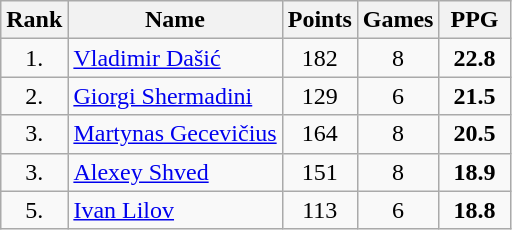<table class="wikitable" style="text-align: center;">
<tr>
<th>Rank</th>
<th>Name</th>
<th>Points</th>
<th>Games</th>
<th width=40>PPG</th>
</tr>
<tr>
<td>1.</td>
<td align="left"> <a href='#'>Vladimir Dašić</a></td>
<td>182</td>
<td>8</td>
<td><strong>22.8</strong></td>
</tr>
<tr>
<td>2.</td>
<td align="left"> <a href='#'>Giorgi Shermadini</a></td>
<td>129</td>
<td>6</td>
<td><strong>21.5</strong></td>
</tr>
<tr>
<td>3.</td>
<td align="left"> <a href='#'>Martynas Gecevičius</a></td>
<td>164</td>
<td>8</td>
<td><strong>20.5</strong></td>
</tr>
<tr>
<td>3.</td>
<td align="left"> <a href='#'>Alexey Shved</a></td>
<td>151</td>
<td>8</td>
<td><strong>18.9</strong></td>
</tr>
<tr>
<td>5.</td>
<td align="left"> <a href='#'>Ivan Lilov</a></td>
<td>113</td>
<td>6</td>
<td><strong>18.8</strong></td>
</tr>
</table>
